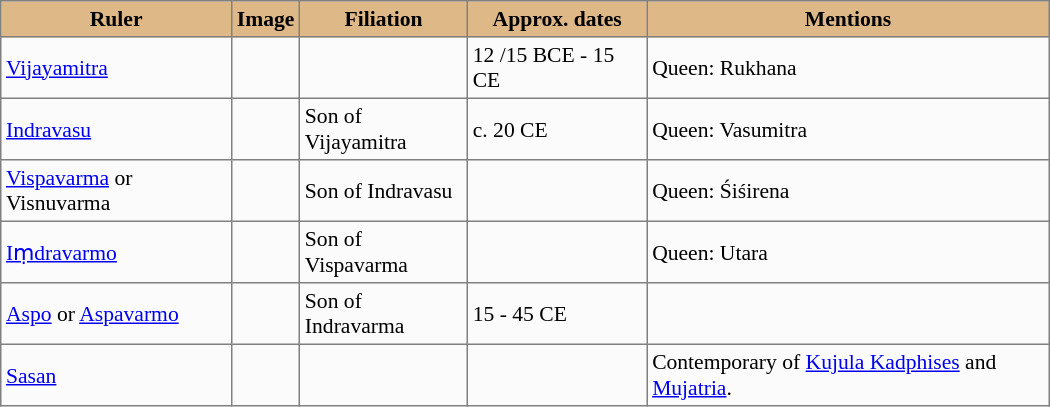<table class="nowraplinks" cellspacing="0" cellpadding="3" width="700px" rules="all" style="background:#fbfbfb; border-style: solid; border-width: 1px; font-size:90%; empty-cells:show; border-collapse:collapse">
<tr bgcolor="#DEB887">
<th>Ruler</th>
<th>Image</th>
<th>Filiation</th>
<th>Approx. dates</th>
<th>Mentions</th>
</tr>
<tr>
<td><a href='#'>Vijayamitra</a></td>
<td></td>
<td></td>
<td>12 /15 BCE - 15 CE</td>
<td>Queen: Rukhana</td>
</tr>
<tr>
<td><a href='#'>Indravasu</a></td>
<td></td>
<td>Son of Vijayamitra</td>
<td>c. 20 CE</td>
<td>Queen: Vasumitra</td>
</tr>
<tr>
<td><a href='#'>Vispavarma</a> or Visnuvarma</td>
<td></td>
<td>Son of Indravasu</td>
<td></td>
<td>Queen: Śiśirena</td>
</tr>
<tr>
<td><a href='#'>Iṃdravarmo</a></td>
<td></td>
<td>Son of Vispavarma</td>
<td></td>
<td>Queen: Utara</td>
</tr>
<tr>
<td><a href='#'>Aspo</a> or <a href='#'>Aspavarmo</a></td>
<td></td>
<td>Son of Indravarma</td>
<td>15 - 45 CE</td>
<td></td>
</tr>
<tr>
<td><a href='#'>Sasan</a></td>
<td></td>
<td></td>
<td></td>
<td>Contemporary of <a href='#'>Kujula Kadphises</a> and <a href='#'>Mujatria</a>.</td>
</tr>
</table>
